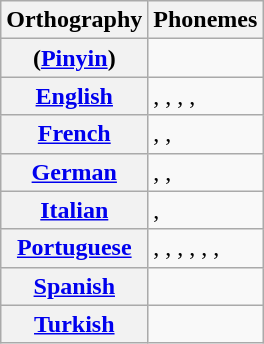<table class="wikitable mw-collapsible">
<tr>
<th>Orthography</th>
<th>Phonemes</th>
</tr>
<tr>
<th> (<a href='#'>Pinyin</a>)</th>
<td></td>
</tr>
<tr>
<th><a href='#'>English</a></th>
<td>, , , , </td>
</tr>
<tr>
<th><a href='#'>French</a></th>
<td>, , </td>
</tr>
<tr>
<th><a href='#'>German</a></th>
<td>, , </td>
</tr>
<tr>
<th><a href='#'>Italian</a></th>
<td>, </td>
</tr>
<tr>
<th><a href='#'>Portuguese</a></th>
<td>, , , , , , </td>
</tr>
<tr>
<th><a href='#'>Spanish</a></th>
<td></td>
</tr>
<tr>
<th><a href='#'>Turkish</a></th>
<td></td>
</tr>
</table>
